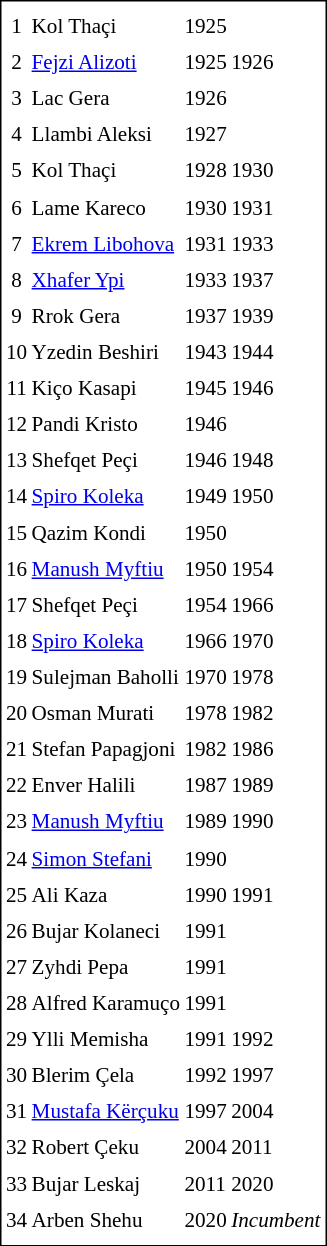<table cellpadding="0" cellspacing="3" style="border:1px solid #000000; font-size:88%; line-height: 1.5em;">
<tr>
<td><strong></strong></td>
<td><strong></strong></td>
<td colspan="2"><strong></strong></td>
</tr>
<tr>
<td align=center>1</td>
<td>Kol Thaçi</td>
<td>1925</td>
<td></td>
</tr>
<tr>
<td align=center>2</td>
<td><a href='#'>Fejzi Alizoti</a></td>
<td>1925</td>
<td>1926</td>
</tr>
<tr>
<td align=center>3</td>
<td>Lac Gera</td>
<td>1926</td>
<td></td>
</tr>
<tr>
<td align=center>4</td>
<td>Llambi Aleksi</td>
<td>1927</td>
<td></td>
</tr>
<tr>
<td align=center>5</td>
<td>Kol Thaçi</td>
<td>1928</td>
<td>1930</td>
</tr>
<tr>
<td align=center>6</td>
<td>Lame Kareco</td>
<td>1930</td>
<td>1931</td>
</tr>
<tr>
<td align=center>7</td>
<td><a href='#'>Ekrem Libohova</a></td>
<td>1931</td>
<td>1933</td>
</tr>
<tr>
<td align=center>8</td>
<td><a href='#'>Xhafer Ypi</a></td>
<td>1933</td>
<td>1937</td>
</tr>
<tr>
<td align=center>9</td>
<td>Rrok Gera</td>
<td>1937</td>
<td>1939</td>
</tr>
<tr>
<td align=center>10</td>
<td>Yzedin Beshiri</td>
<td>1943</td>
<td>1944</td>
</tr>
<tr>
<td align=center>11</td>
<td>Kiço Kasapi</td>
<td>1945</td>
<td>1946</td>
</tr>
<tr>
<td align=center>12</td>
<td>Pandi Kristo</td>
<td>1946</td>
<td></td>
</tr>
<tr>
<td align=center>13</td>
<td>Shefqet Peçi</td>
<td>1946</td>
<td>1948</td>
</tr>
<tr>
<td align=center>14</td>
<td><a href='#'>Spiro Koleka</a></td>
<td>1949</td>
<td>1950</td>
</tr>
<tr>
<td align=center>15</td>
<td>Qazim Kondi</td>
<td>1950</td>
<td></td>
</tr>
<tr>
<td align=center>16</td>
<td><a href='#'>Manush Myftiu</a></td>
<td>1950</td>
<td>1954</td>
</tr>
<tr>
<td align=center>17</td>
<td>Shefqet Peçi</td>
<td>1954</td>
<td>1966</td>
</tr>
<tr>
<td align=center>18</td>
<td><a href='#'>Spiro Koleka</a></td>
<td>1966</td>
<td>1970</td>
</tr>
<tr>
<td align=center>19</td>
<td>Sulejman Baholli</td>
<td>1970</td>
<td>1978</td>
</tr>
<tr>
<td align=center>20</td>
<td>Osman Murati</td>
<td>1978</td>
<td>1982</td>
</tr>
<tr>
<td align=center>21</td>
<td>Stefan Papagjoni</td>
<td>1982</td>
<td>1986</td>
</tr>
<tr>
<td align=center>22</td>
<td>Enver Halili</td>
<td>1987</td>
<td>1989</td>
</tr>
<tr>
<td align=center>23</td>
<td><a href='#'>Manush Myftiu</a></td>
<td>1989</td>
<td>1990</td>
</tr>
<tr>
<td align=center>24</td>
<td><a href='#'>Simon Stefani</a></td>
<td>1990</td>
<td></td>
</tr>
<tr>
<td align=center>25</td>
<td>Ali Kaza</td>
<td>1990</td>
<td>1991</td>
</tr>
<tr>
<td align=center>26</td>
<td>Bujar Kolaneci</td>
<td>1991</td>
<td></td>
</tr>
<tr>
<td align=center>27</td>
<td>Zyhdi Pepa</td>
<td>1991</td>
<td></td>
</tr>
<tr>
<td align=center>28</td>
<td>Alfred Karamuço</td>
<td>1991</td>
<td></td>
</tr>
<tr>
<td align=center>29</td>
<td>Ylli Memisha</td>
<td>1991</td>
<td>1992</td>
</tr>
<tr>
<td align=center>30</td>
<td>Blerim Çela</td>
<td>1992</td>
<td>1997</td>
</tr>
<tr>
<td align=center>31</td>
<td><a href='#'>Mustafa Kërçuku</a></td>
<td>1997</td>
<td>2004</td>
</tr>
<tr>
<td align=center>32</td>
<td>Robert Çeku</td>
<td>2004</td>
<td>2011</td>
</tr>
<tr>
<td align=center>33</td>
<td>Bujar Leskaj</td>
<td>2011</td>
<td>2020</td>
</tr>
<tr>
<td align=center>34</td>
<td>Arben Shehu</td>
<td>2020</td>
<td><em>Incumbent</em></td>
</tr>
<tr>
</tr>
</table>
